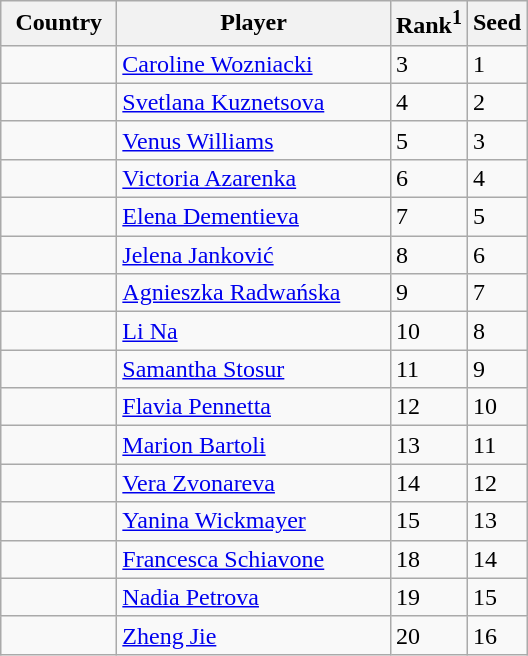<table class="sortable wikitable">
<tr>
<th width="70">Country</th>
<th width="175">Player</th>
<th>Rank<sup>1</sup></th>
<th>Seed</th>
</tr>
<tr>
<td></td>
<td><a href='#'>Caroline Wozniacki</a></td>
<td>3</td>
<td>1</td>
</tr>
<tr>
<td></td>
<td><a href='#'>Svetlana Kuznetsova</a></td>
<td>4</td>
<td>2</td>
</tr>
<tr>
<td></td>
<td><a href='#'>Venus Williams</a></td>
<td>5</td>
<td>3</td>
</tr>
<tr>
<td></td>
<td><a href='#'>Victoria Azarenka</a></td>
<td>6</td>
<td>4</td>
</tr>
<tr>
<td></td>
<td><a href='#'>Elena Dementieva</a></td>
<td>7</td>
<td>5</td>
</tr>
<tr>
<td></td>
<td><a href='#'>Jelena Janković</a></td>
<td>8</td>
<td>6</td>
</tr>
<tr>
<td></td>
<td><a href='#'>Agnieszka Radwańska</a></td>
<td>9</td>
<td>7</td>
</tr>
<tr>
<td></td>
<td><a href='#'>Li Na</a></td>
<td>10</td>
<td>8</td>
</tr>
<tr>
<td></td>
<td><a href='#'>Samantha Stosur</a></td>
<td>11</td>
<td>9</td>
</tr>
<tr>
<td></td>
<td><a href='#'>Flavia Pennetta</a></td>
<td>12</td>
<td>10</td>
</tr>
<tr>
<td></td>
<td><a href='#'>Marion Bartoli</a></td>
<td>13</td>
<td>11</td>
</tr>
<tr>
<td></td>
<td><a href='#'>Vera Zvonareva</a></td>
<td>14</td>
<td>12</td>
</tr>
<tr>
<td></td>
<td><a href='#'>Yanina Wickmayer</a></td>
<td>15</td>
<td>13</td>
</tr>
<tr>
<td></td>
<td><a href='#'>Francesca Schiavone</a></td>
<td>18</td>
<td>14</td>
</tr>
<tr>
<td></td>
<td><a href='#'>Nadia Petrova</a></td>
<td>19</td>
<td>15</td>
</tr>
<tr>
<td></td>
<td><a href='#'>Zheng Jie</a></td>
<td>20</td>
<td>16</td>
</tr>
</table>
